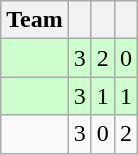<table class=wikitable style="text-align:center">
<tr>
<th>Team</th>
<th></th>
<th></th>
<th></th>
</tr>
<tr bgcolor=ccffcc>
<td style="text-align:left"></td>
<td>3</td>
<td>2</td>
<td>0</td>
</tr>
<tr bgcolor=ccffcc>
<td style="text-align:left"></td>
<td>3</td>
<td>1</td>
<td>1</td>
</tr>
<tr>
<td style="text-align:left"></td>
<td>3</td>
<td>0</td>
<td>2</td>
</tr>
</table>
